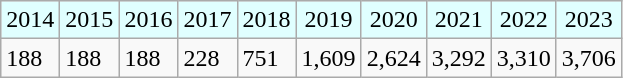<table class="wikitable">
<tr align="center" style="background:#E0FFFF;">
<td>2014</td>
<td>2015</td>
<td>2016</td>
<td>2017</td>
<td>2018</td>
<td>2019</td>
<td>2020</td>
<td>2021</td>
<td>2022</td>
<td>2023</td>
</tr>
<tr>
<td>188</td>
<td>188</td>
<td>188</td>
<td>228</td>
<td>751</td>
<td>1,609</td>
<td>2,624</td>
<td>3,292</td>
<td>3,310</td>
<td>3,706</td>
</tr>
</table>
